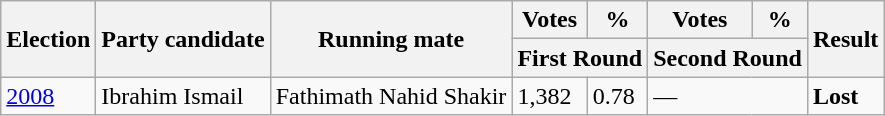<table class="wikitable">
<tr>
<th rowspan="2"><strong>Election</strong></th>
<th rowspan="2"><strong>Party candidate</strong></th>
<th rowspan="2"><strong>Running mate</strong></th>
<th><strong>Votes</strong></th>
<th><strong>%</strong></th>
<th><strong>Votes</strong></th>
<th><strong>%</strong></th>
<th rowspan="2"><strong>Result</strong></th>
</tr>
<tr>
<th colspan="2">First Round</th>
<th colspan="2">Second Round</th>
</tr>
<tr>
<td><a href='#'>2008</a></td>
<td>Ibrahim Ismail</td>
<td>Fathimath Nahid Shakir</td>
<td>1,382</td>
<td>0.78</td>
<td colspan="2">—</td>
<td><strong>Lost</strong> </td>
</tr>
</table>
